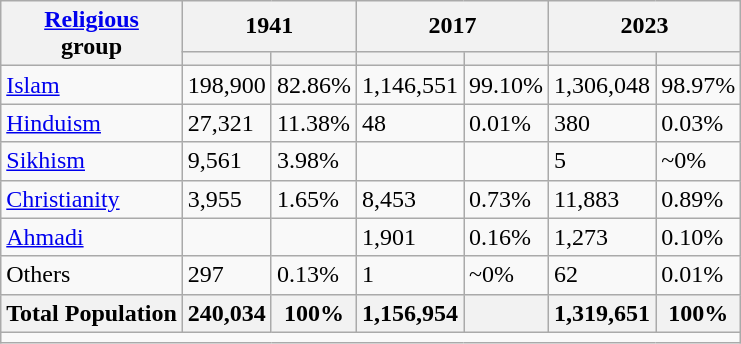<table class="wikitable sortable">
<tr>
<th rowspan="2"><a href='#'>Religious</a><br>group</th>
<th colspan="2">1941</th>
<th colspan="2">2017</th>
<th colspan="2">2023</th>
</tr>
<tr>
<th><a href='#'></a></th>
<th></th>
<th></th>
<th></th>
<th></th>
<th></th>
</tr>
<tr>
<td><a href='#'>Islam</a> </td>
<td>198,900</td>
<td>82.86%</td>
<td>1,146,551</td>
<td>99.10%</td>
<td>1,306,048</td>
<td>98.97%</td>
</tr>
<tr>
<td><a href='#'>Hinduism</a> </td>
<td>27,321</td>
<td>11.38%</td>
<td>48</td>
<td>0.01%</td>
<td>380</td>
<td>0.03%</td>
</tr>
<tr>
<td><a href='#'>Sikhism</a> </td>
<td>9,561</td>
<td>3.98%</td>
<td></td>
<td></td>
<td>5</td>
<td>~0%</td>
</tr>
<tr>
<td><a href='#'>Christianity</a> </td>
<td>3,955</td>
<td>1.65%</td>
<td>8,453</td>
<td>0.73%</td>
<td>11,883</td>
<td>0.89%</td>
</tr>
<tr>
<td><a href='#'>Ahmadi</a></td>
<td></td>
<td></td>
<td>1,901</td>
<td>0.16%</td>
<td>1,273</td>
<td>0.10%</td>
</tr>
<tr>
<td>Others</td>
<td>297</td>
<td>0.13%</td>
<td>1</td>
<td>~0%</td>
<td>62</td>
<td>0.01%</td>
</tr>
<tr>
<th>Total Population</th>
<th>240,034</th>
<th>100%</th>
<th>1,156,954</th>
<th></th>
<th>1,319,651</th>
<th>100%</th>
</tr>
<tr class="sortbottom">
<td colspan="7"></td>
</tr>
</table>
